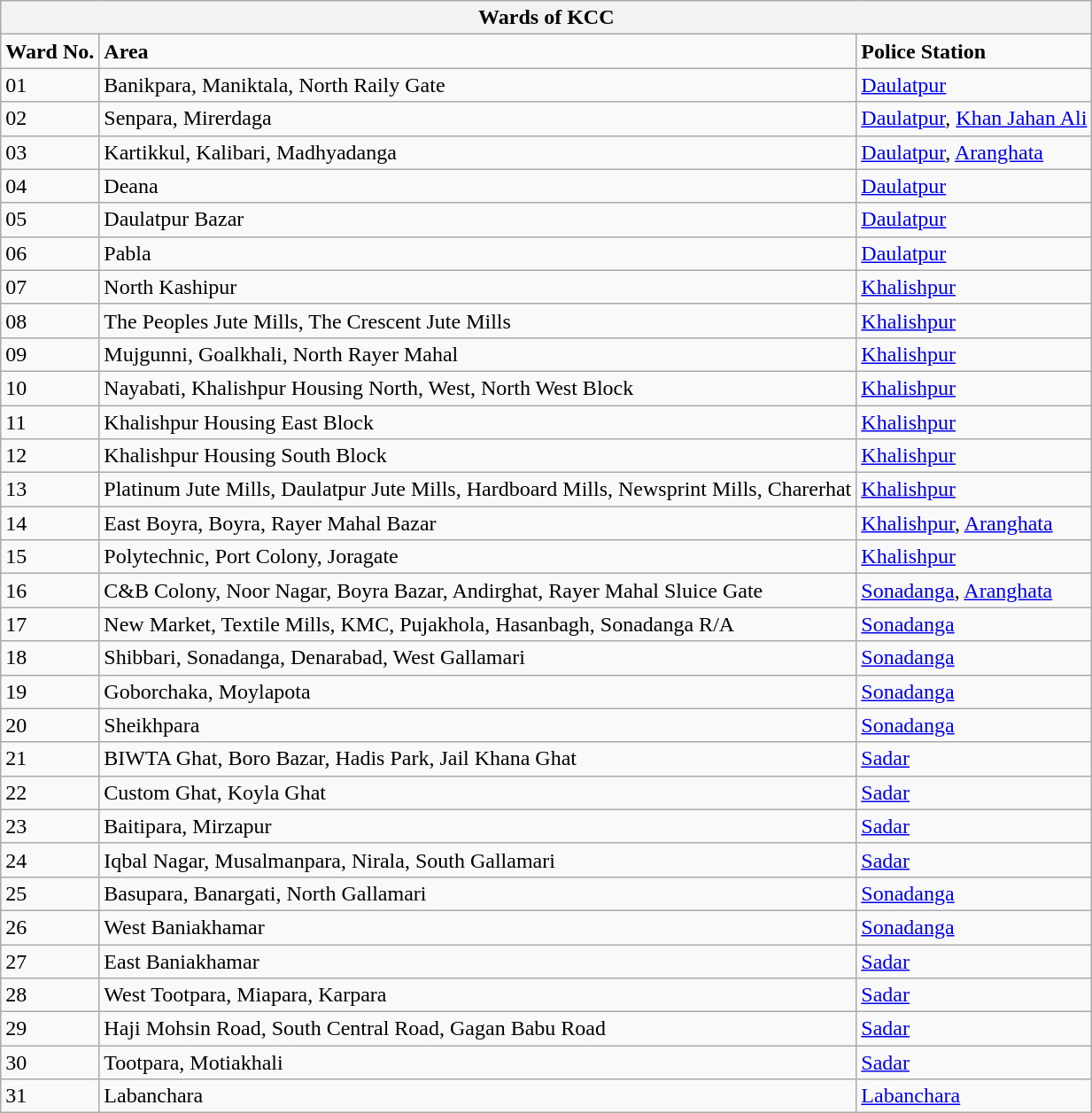<table class="wikitable">
<tr>
<th colspan="3">Wards of KCC</th>
</tr>
<tr>
<td><strong>Ward No.</strong></td>
<td><strong>Area</strong></td>
<td><strong>Police Station</strong></td>
</tr>
<tr>
<td>01</td>
<td>Banikpara, Maniktala, North Raily Gate</td>
<td><a href='#'>Daulatpur</a></td>
</tr>
<tr>
<td>02</td>
<td>Senpara, Mirerdaga</td>
<td><a href='#'>Daulatpur</a>, <a href='#'>Khan Jahan Ali</a></td>
</tr>
<tr>
<td>03</td>
<td>Kartikkul, Kalibari, Madhyadanga</td>
<td><a href='#'>Daulatpur</a>, <a href='#'>Aranghata</a></td>
</tr>
<tr>
<td>04</td>
<td>Deana</td>
<td><a href='#'>Daulatpur</a></td>
</tr>
<tr>
<td>05</td>
<td>Daulatpur Bazar</td>
<td><a href='#'>Daulatpur</a></td>
</tr>
<tr>
<td>06</td>
<td>Pabla</td>
<td><a href='#'>Daulatpur</a></td>
</tr>
<tr>
<td>07</td>
<td>North Kashipur</td>
<td><a href='#'>Khalishpur</a></td>
</tr>
<tr>
<td>08</td>
<td>The Peoples Jute Mills, The Crescent Jute Mills</td>
<td><a href='#'>Khalishpur</a></td>
</tr>
<tr>
<td>09</td>
<td>Mujgunni, Goalkhali, North Rayer Mahal</td>
<td><a href='#'>Khalishpur</a></td>
</tr>
<tr>
<td>10</td>
<td>Nayabati, Khalishpur Housing North, West, North West Block</td>
<td><a href='#'>Khalishpur</a></td>
</tr>
<tr>
<td>11</td>
<td>Khalishpur Housing East Block</td>
<td><a href='#'>Khalishpur</a></td>
</tr>
<tr>
<td>12</td>
<td>Khalishpur Housing South Block</td>
<td><a href='#'>Khalishpur</a></td>
</tr>
<tr>
<td>13</td>
<td>Platinum Jute Mills, Daulatpur Jute Mills, Hardboard Mills, Newsprint Mills, Charerhat</td>
<td><a href='#'>Khalishpur</a></td>
</tr>
<tr>
<td>14</td>
<td>East Boyra, Boyra, Rayer Mahal Bazar</td>
<td><a href='#'>Khalishpur</a>, <a href='#'>Aranghata</a></td>
</tr>
<tr>
<td>15</td>
<td>Polytechnic, Port Colony, Joragate</td>
<td><a href='#'>Khalishpur</a></td>
</tr>
<tr>
<td>16</td>
<td>C&B Colony, Noor Nagar, Boyra Bazar, Andirghat, Rayer Mahal Sluice Gate</td>
<td><a href='#'>Sonadanga</a>, <a href='#'>Aranghata</a></td>
</tr>
<tr>
<td>17</td>
<td>New Market, Textile Mills, KMC, Pujakhola, Hasanbagh, Sonadanga R/A</td>
<td><a href='#'>Sonadanga</a></td>
</tr>
<tr>
<td>18</td>
<td>Shibbari, Sonadanga, Denarabad, West Gallamari</td>
<td><a href='#'>Sonadanga</a></td>
</tr>
<tr>
<td>19</td>
<td>Goborchaka, Moylapota</td>
<td><a href='#'>Sonadanga</a></td>
</tr>
<tr>
<td>20</td>
<td>Sheikhpara</td>
<td><a href='#'>Sonadanga</a></td>
</tr>
<tr>
<td>21</td>
<td>BIWTA Ghat, Boro Bazar, Hadis Park, Jail Khana Ghat</td>
<td><a href='#'>Sadar</a></td>
</tr>
<tr>
<td>22</td>
<td>Custom Ghat, Koyla Ghat</td>
<td><a href='#'>Sadar</a></td>
</tr>
<tr>
<td>23</td>
<td>Baitipara, Mirzapur</td>
<td><a href='#'>Sadar</a></td>
</tr>
<tr>
<td>24</td>
<td>Iqbal Nagar, Musalmanpara, Nirala, South Gallamari</td>
<td><a href='#'>Sadar</a></td>
</tr>
<tr>
<td>25</td>
<td>Basupara, Banargati, North Gallamari</td>
<td><a href='#'>Sonadanga</a></td>
</tr>
<tr>
<td>26</td>
<td>West Baniakhamar</td>
<td><a href='#'>Sonadanga</a></td>
</tr>
<tr>
<td>27</td>
<td>East Baniakhamar</td>
<td><a href='#'>Sadar</a></td>
</tr>
<tr>
<td>28</td>
<td>West Tootpara, Miapara, Karpara</td>
<td><a href='#'>Sadar</a></td>
</tr>
<tr>
<td>29</td>
<td>Haji Mohsin Road, South Central Road, Gagan Babu Road</td>
<td><a href='#'>Sadar</a></td>
</tr>
<tr>
<td>30</td>
<td>Tootpara, Motiakhali</td>
<td><a href='#'>Sadar</a></td>
</tr>
<tr>
<td>31</td>
<td>Labanchara</td>
<td><a href='#'>Labanchara</a></td>
</tr>
</table>
